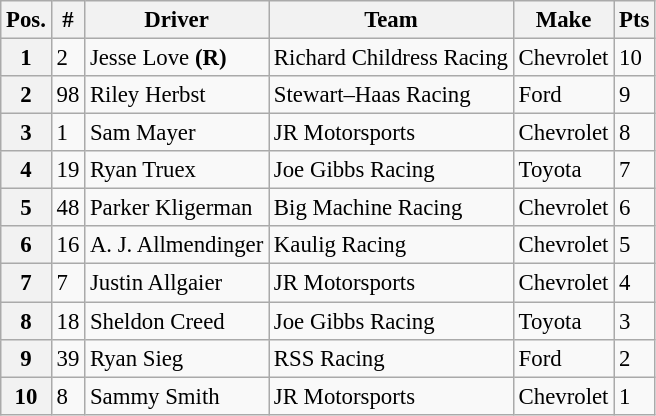<table class="wikitable" style="font-size:95%">
<tr>
<th>Pos.</th>
<th>#</th>
<th>Driver</th>
<th>Team</th>
<th>Make</th>
<th>Pts</th>
</tr>
<tr>
<th>1</th>
<td>2</td>
<td>Jesse Love <strong>(R)</strong></td>
<td>Richard Childress Racing</td>
<td>Chevrolet</td>
<td>10</td>
</tr>
<tr>
<th>2</th>
<td>98</td>
<td>Riley Herbst</td>
<td>Stewart–Haas Racing</td>
<td>Ford</td>
<td>9</td>
</tr>
<tr>
<th>3</th>
<td>1</td>
<td>Sam Mayer</td>
<td>JR Motorsports</td>
<td>Chevrolet</td>
<td>8</td>
</tr>
<tr>
<th>4</th>
<td>19</td>
<td>Ryan Truex</td>
<td>Joe Gibbs Racing</td>
<td>Toyota</td>
<td>7</td>
</tr>
<tr>
<th>5</th>
<td>48</td>
<td>Parker Kligerman</td>
<td>Big Machine Racing</td>
<td>Chevrolet</td>
<td>6</td>
</tr>
<tr>
<th>6</th>
<td>16</td>
<td>A. J. Allmendinger</td>
<td>Kaulig Racing</td>
<td>Chevrolet</td>
<td>5</td>
</tr>
<tr>
<th>7</th>
<td>7</td>
<td>Justin Allgaier</td>
<td>JR Motorsports</td>
<td>Chevrolet</td>
<td>4</td>
</tr>
<tr>
<th>8</th>
<td>18</td>
<td>Sheldon Creed</td>
<td>Joe Gibbs Racing</td>
<td>Toyota</td>
<td>3</td>
</tr>
<tr>
<th>9</th>
<td>39</td>
<td>Ryan Sieg</td>
<td>RSS Racing</td>
<td>Ford</td>
<td>2</td>
</tr>
<tr>
<th>10</th>
<td>8</td>
<td>Sammy Smith</td>
<td>JR Motorsports</td>
<td>Chevrolet</td>
<td>1</td>
</tr>
</table>
